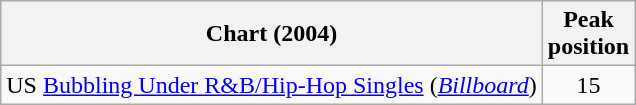<table class="wikitable">
<tr>
<th>Chart (2004)</th>
<th>Peak<br>position</th>
</tr>
<tr>
<td>US <a href='#'>Bubbling Under R&B/Hip-Hop Singles</a> (<a href='#'><em>Billboard</em></a>)</td>
<td style="text-align:center;">15</td>
</tr>
</table>
